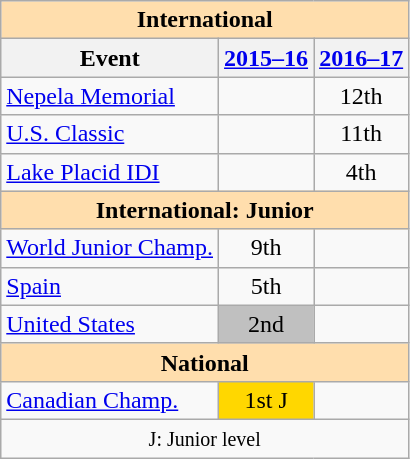<table class="wikitable" style="text-align:center">
<tr>
<th style="background-color: #ffdead; " colspan=3 align=center>International</th>
</tr>
<tr>
<th>Event</th>
<th><a href='#'>2015–16</a></th>
<th><a href='#'>2016–17</a></th>
</tr>
<tr>
<td align=left> <a href='#'>Nepela Memorial</a></td>
<td></td>
<td>12th</td>
</tr>
<tr>
<td align=left> <a href='#'>U.S. Classic</a></td>
<td></td>
<td>11th</td>
</tr>
<tr>
<td align=left><a href='#'>Lake Placid IDI</a></td>
<td></td>
<td>4th</td>
</tr>
<tr>
<th style="background-color: #ffdead; " colspan=3 align=center>International: Junior</th>
</tr>
<tr>
<td align=left><a href='#'>World Junior Champ.</a></td>
<td>9th</td>
<td></td>
</tr>
<tr>
<td align=left> <a href='#'>Spain</a></td>
<td>5th</td>
<td></td>
</tr>
<tr>
<td align=left> <a href='#'>United States</a></td>
<td bgcolor=silver>2nd</td>
<td></td>
</tr>
<tr>
<th style="background-color: #ffdead; " colspan=3 align=center>National</th>
</tr>
<tr>
<td align=left><a href='#'>Canadian Champ.</a></td>
<td bgcolor=gold>1st J</td>
<td></td>
</tr>
<tr>
<td colspan=3 align=center><small> J: Junior level </small></td>
</tr>
</table>
